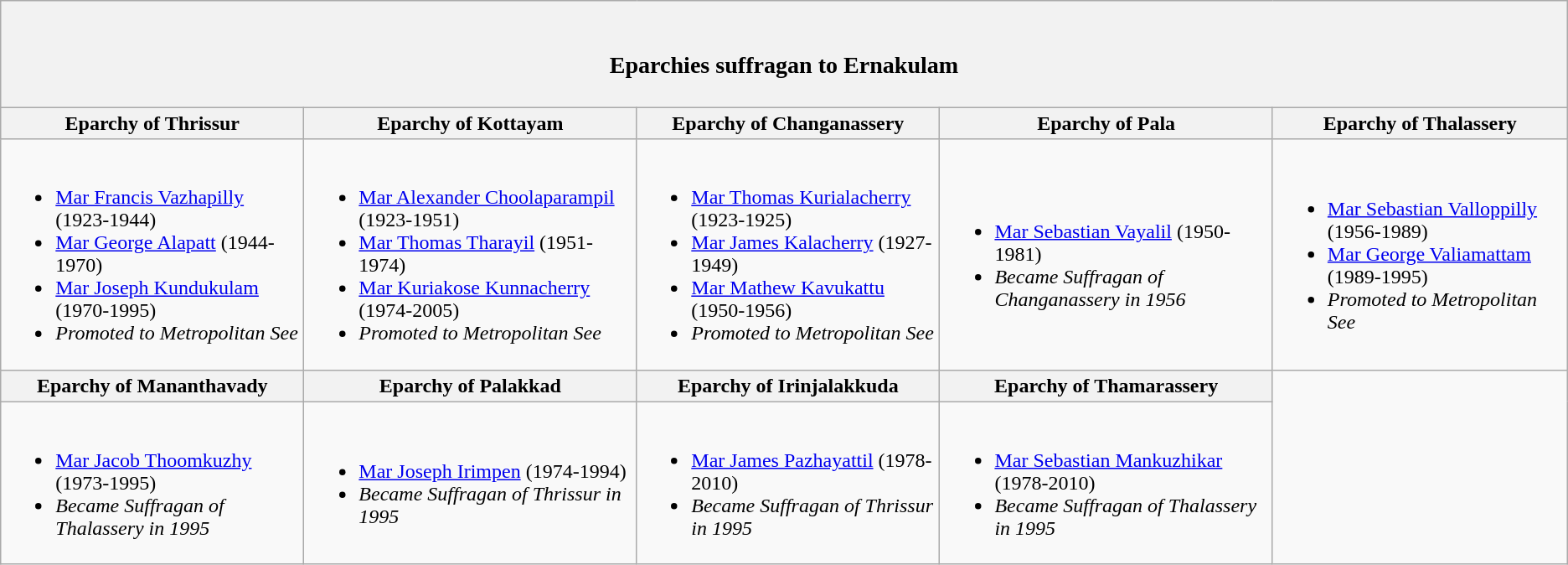<table class="wikitable sortable">
<tr>
<th colspan="5"><br><h3>Eparchies suffragan to Ernakulam</h3></th>
</tr>
<tr>
<th>Eparchy of Thrissur</th>
<th>Eparchy of Kottayam</th>
<th>Eparchy of Changanassery</th>
<th>Eparchy of Pala</th>
<th>Eparchy of Thalassery</th>
</tr>
<tr>
<td><br><ul><li><a href='#'>Mar Francis Vazhapilly</a> (1923-1944)</li><li><a href='#'>Mar George Alapatt</a> (1944-1970)</li><li><a href='#'>Mar Joseph Kundukulam</a> (1970-1995)</li><li><em>Promoted to Metropolitan See</em></li></ul></td>
<td><br><ul><li><a href='#'>Mar Alexander Choolaparampil</a> (1923-1951)</li><li><a href='#'>Mar Thomas Tharayil</a> (1951-1974)</li><li><a href='#'>Mar Kuriakose Kunnacherry</a> (1974-2005)</li><li><em>Promoted to Metropolitan See</em></li></ul></td>
<td><br><ul><li><a href='#'>Mar Thomas Kurialacherry</a> (1923-1925)</li><li><a href='#'>Mar James Kalacherry</a> (1927-1949)</li><li><a href='#'>Mar Mathew Kavukattu</a> (1950-1956)</li><li><em>Promoted to Metropolitan See</em></li></ul></td>
<td><br><ul><li><a href='#'>Mar Sebastian Vayalil</a> (1950-1981)</li><li><em>Became Suffragan of Changanassery in 1956</em></li></ul></td>
<td><br><ul><li><a href='#'>Mar Sebastian Valloppilly</a> (1956-1989)</li><li><a href='#'>Mar George Valiamattam</a> (1989-1995)</li><li><em>Promoted to Metropolitan See</em></li></ul></td>
</tr>
<tr>
<th>Eparchy of Mananthavady</th>
<th>Eparchy of Palakkad</th>
<th>Eparchy of Irinjalakkuda</th>
<th>Eparchy of Thamarassery</th>
</tr>
<tr>
<td><br><ul><li><a href='#'>Mar Jacob Thoomkuzhy</a> (1973-1995)</li><li><em>Became Suffragan of Thalassery in 1995</em></li></ul></td>
<td><br><ul><li><a href='#'>Mar Joseph Irimpen</a> (1974-1994)</li><li><em>Became Suffragan of Thrissur in 1995</em></li></ul></td>
<td><br><ul><li><a href='#'>Mar James Pazhayattil</a> (1978-2010)</li><li><em>Became Suffragan of Thrissur in 1995</em></li></ul></td>
<td><br><ul><li><a href='#'>Mar Sebastian Mankuzhikar</a> (1978-2010)</li><li><em>Became Suffragan of Thalassery in 1995</em></li></ul></td>
</tr>
</table>
